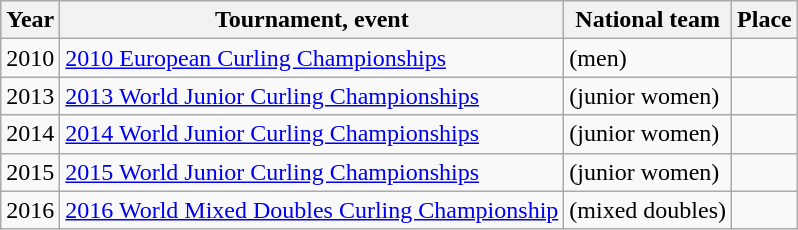<table class="wikitable">
<tr>
<th scope="col">Year</th>
<th scope="col">Tournament, event</th>
<th scope="col">National team</th>
<th scope="col">Place</th>
</tr>
<tr>
<td>2010</td>
<td><a href='#'>2010 European Curling Championships</a></td>
<td> (men)</td>
<td></td>
</tr>
<tr>
<td>2013</td>
<td><a href='#'>2013 World Junior Curling Championships</a></td>
<td> (junior women)</td>
<td></td>
</tr>
<tr>
<td>2014</td>
<td><a href='#'>2014 World Junior Curling Championships</a></td>
<td> (junior women)</td>
<td></td>
</tr>
<tr>
<td>2015</td>
<td><a href='#'>2015 World Junior Curling Championships</a></td>
<td> (junior women)</td>
<td></td>
</tr>
<tr>
<td>2016</td>
<td><a href='#'>2016 World Mixed Doubles Curling Championship</a></td>
<td> (mixed doubles)</td>
<td></td>
</tr>
</table>
